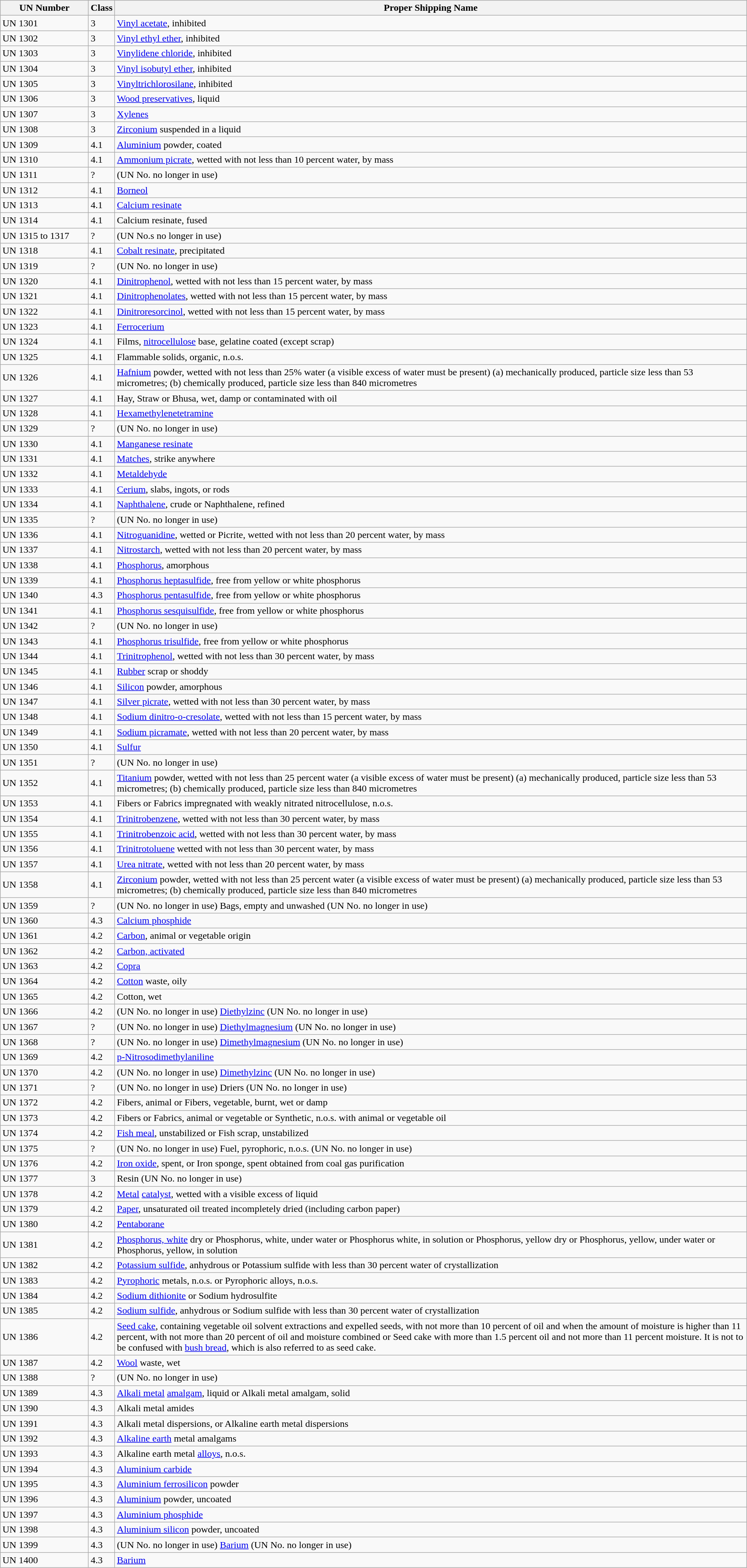<table class="wikitable">
<tr>
<th width="140px">UN Number</th>
<th>Class</th>
<th>Proper Shipping Name</th>
</tr>
<tr>
<td>UN 1301</td>
<td>3</td>
<td><a href='#'>Vinyl acetate</a>, inhibited</td>
</tr>
<tr>
<td>UN 1302</td>
<td>3</td>
<td><a href='#'>Vinyl ethyl ether</a>, inhibited</td>
</tr>
<tr>
<td>UN 1303</td>
<td>3</td>
<td><a href='#'>Vinylidene chloride</a>, inhibited</td>
</tr>
<tr>
<td>UN 1304</td>
<td>3</td>
<td><a href='#'>Vinyl isobutyl ether</a>, inhibited</td>
</tr>
<tr>
<td>UN 1305</td>
<td>3</td>
<td><a href='#'>Vinyltrichlorosilane</a>, inhibited</td>
</tr>
<tr>
<td>UN 1306</td>
<td>3</td>
<td><a href='#'>Wood preservatives</a>, liquid</td>
</tr>
<tr>
<td>UN 1307</td>
<td>3</td>
<td><a href='#'>Xylenes</a></td>
</tr>
<tr>
<td>UN 1308</td>
<td>3</td>
<td><a href='#'>Zirconium</a> suspended in a liquid</td>
</tr>
<tr>
<td>UN 1309</td>
<td>4.1</td>
<td><a href='#'>Aluminium</a> powder, coated</td>
</tr>
<tr>
<td>UN 1310</td>
<td>4.1</td>
<td><a href='#'>Ammonium picrate</a>, wetted with not less than 10 percent water, by mass</td>
</tr>
<tr>
<td>UN 1311</td>
<td>?</td>
<td>(UN No. no longer in use)</td>
</tr>
<tr>
<td>UN 1312</td>
<td>4.1</td>
<td><a href='#'>Borneol</a></td>
</tr>
<tr>
<td>UN 1313</td>
<td>4.1</td>
<td><a href='#'>Calcium resinate</a></td>
</tr>
<tr>
<td>UN 1314</td>
<td>4.1</td>
<td>Calcium resinate, fused</td>
</tr>
<tr>
<td>UN 1315 to 1317</td>
<td>?</td>
<td>(UN No.s no longer in use)</td>
</tr>
<tr>
<td>UN 1318</td>
<td>4.1</td>
<td><a href='#'>Cobalt resinate</a>, precipitated</td>
</tr>
<tr>
<td>UN 1319</td>
<td>?</td>
<td>(UN No. no longer in use)</td>
</tr>
<tr>
<td>UN 1320</td>
<td>4.1</td>
<td><a href='#'>Dinitrophenol</a>, wetted with not less than 15 percent water, by mass</td>
</tr>
<tr>
<td>UN 1321</td>
<td>4.1</td>
<td><a href='#'>Dinitrophenolates</a>, wetted with not less than 15 percent water, by mass</td>
</tr>
<tr>
<td>UN 1322</td>
<td>4.1</td>
<td><a href='#'>Dinitroresorcinol</a>, wetted with not less than 15 percent water, by mass</td>
</tr>
<tr>
<td>UN 1323</td>
<td>4.1</td>
<td><a href='#'>Ferrocerium</a></td>
</tr>
<tr>
<td>UN 1324</td>
<td>4.1</td>
<td>Films, <a href='#'>nitrocellulose</a> base, gelatine coated (except scrap)</td>
</tr>
<tr>
<td>UN 1325</td>
<td>4.1</td>
<td>Flammable solids, organic, n.o.s.</td>
</tr>
<tr>
<td>UN 1326</td>
<td>4.1</td>
<td><a href='#'>Hafnium</a> powder, wetted with not less than 25% water (a visible excess of water must be present) (a) mechanically produced, particle size less than 53 micrometres; (b) chemically produced, particle size less than 840 micrometres</td>
</tr>
<tr>
<td>UN 1327</td>
<td>4.1</td>
<td>Hay, Straw or Bhusa, wet, damp or contaminated with oil</td>
</tr>
<tr>
<td>UN 1328</td>
<td>4.1</td>
<td><a href='#'>Hexamethylenetetramine</a></td>
</tr>
<tr>
<td>UN 1329</td>
<td>?</td>
<td>(UN No. no longer in use)</td>
</tr>
<tr>
<td>UN 1330</td>
<td>4.1</td>
<td><a href='#'>Manganese resinate</a></td>
</tr>
<tr>
<td>UN 1331</td>
<td>4.1</td>
<td><a href='#'>Matches</a>, strike anywhere</td>
</tr>
<tr>
<td>UN 1332</td>
<td>4.1</td>
<td><a href='#'>Metaldehyde</a></td>
</tr>
<tr>
<td>UN 1333</td>
<td>4.1</td>
<td><a href='#'>Cerium</a>, slabs, ingots, or rods</td>
</tr>
<tr>
<td>UN 1334</td>
<td>4.1</td>
<td><a href='#'>Naphthalene</a>, crude or Naphthalene, refined</td>
</tr>
<tr>
<td>UN 1335</td>
<td>?</td>
<td>(UN No. no longer in use)</td>
</tr>
<tr>
<td>UN 1336</td>
<td>4.1</td>
<td><a href='#'>Nitroguanidine</a>, wetted or Picrite, wetted with not less than 20 percent water, by mass</td>
</tr>
<tr>
<td>UN 1337</td>
<td>4.1</td>
<td><a href='#'>Nitrostarch</a>, wetted with not less than 20 percent water, by mass</td>
</tr>
<tr>
<td>UN 1338</td>
<td>4.1</td>
<td><a href='#'>Phosphorus</a>, amorphous</td>
</tr>
<tr>
<td>UN 1339</td>
<td>4.1</td>
<td><a href='#'>Phosphorus heptasulfide</a>, free from yellow or white phosphorus</td>
</tr>
<tr>
<td>UN 1340</td>
<td>4.3</td>
<td><a href='#'>Phosphorus pentasulfide</a>, free from yellow or white phosphorus</td>
</tr>
<tr>
<td>UN 1341</td>
<td>4.1</td>
<td><a href='#'>Phosphorus sesquisulfide</a>, free from yellow or white phosphorus</td>
</tr>
<tr>
<td>UN 1342</td>
<td>?</td>
<td>(UN No. no longer in use)</td>
</tr>
<tr>
<td>UN 1343</td>
<td>4.1</td>
<td><a href='#'>Phosphorus trisulfide</a>, free from yellow or white phosphorus</td>
</tr>
<tr>
<td>UN 1344</td>
<td>4.1</td>
<td><a href='#'>Trinitrophenol</a>, wetted with not less than 30 percent water, by mass</td>
</tr>
<tr>
<td>UN 1345</td>
<td>4.1</td>
<td><a href='#'>Rubber</a> scrap or shoddy</td>
</tr>
<tr>
<td>UN 1346</td>
<td>4.1</td>
<td><a href='#'>Silicon</a> powder, amorphous</td>
</tr>
<tr>
<td>UN 1347</td>
<td>4.1</td>
<td><a href='#'>Silver picrate</a>, wetted with not less than 30 percent water, by mass</td>
</tr>
<tr>
<td>UN 1348</td>
<td>4.1</td>
<td><a href='#'>Sodium dinitro-o-cresolate</a>, wetted with not less than 15 percent water, by mass</td>
</tr>
<tr>
<td>UN 1349</td>
<td>4.1</td>
<td><a href='#'>Sodium picramate</a>, wetted with not less than 20 percent water, by mass</td>
</tr>
<tr>
<td>UN 1350</td>
<td>4.1</td>
<td><a href='#'>Sulfur</a></td>
</tr>
<tr>
<td>UN 1351</td>
<td>?</td>
<td>(UN No. no longer in use)</td>
</tr>
<tr>
<td>UN 1352</td>
<td>4.1</td>
<td><a href='#'>Titanium</a> powder, wetted with not less than 25 percent water (a visible excess of water must be present) (a) mechanically produced, particle size less than 53 micrometres; (b) chemically produced, particle size less than 840 micrometres</td>
</tr>
<tr>
<td>UN 1353</td>
<td>4.1</td>
<td>Fibers or Fabrics impregnated with weakly nitrated nitrocellulose, n.o.s.</td>
</tr>
<tr>
<td>UN 1354</td>
<td>4.1</td>
<td><a href='#'>Trinitrobenzene</a>, wetted with not less than 30 percent water, by mass</td>
</tr>
<tr>
<td>UN 1355</td>
<td>4.1</td>
<td><a href='#'>Trinitrobenzoic acid</a>, wetted with not less than 30 percent water, by mass</td>
</tr>
<tr>
<td>UN 1356</td>
<td>4.1</td>
<td><a href='#'>Trinitrotoluene</a> wetted with not less than 30 percent water, by mass</td>
</tr>
<tr>
<td>UN 1357</td>
<td>4.1</td>
<td><a href='#'>Urea nitrate</a>, wetted with not less than 20 percent water, by mass</td>
</tr>
<tr>
<td>UN 1358</td>
<td>4.1</td>
<td><a href='#'>Zirconium</a> powder, wetted with not less than 25 percent water (a visible excess of water must be present) (a) mechanically produced, particle size less than 53 micrometres; (b) chemically produced, particle size less than 840 micrometres</td>
</tr>
<tr>
<td>UN 1359</td>
<td>?</td>
<td>(UN No. no longer in use) Bags, empty and unwashed (UN No. no longer in use)</td>
</tr>
<tr>
<td>UN 1360</td>
<td>4.3</td>
<td><a href='#'>Calcium phosphide</a></td>
</tr>
<tr>
<td>UN 1361</td>
<td>4.2</td>
<td><a href='#'>Carbon</a>, animal or vegetable origin</td>
</tr>
<tr>
<td>UN 1362</td>
<td>4.2</td>
<td><a href='#'>Carbon, activated</a></td>
</tr>
<tr>
<td>UN 1363</td>
<td>4.2</td>
<td><a href='#'>Copra</a></td>
</tr>
<tr>
<td>UN 1364</td>
<td>4.2</td>
<td><a href='#'>Cotton</a> waste, oily</td>
</tr>
<tr>
<td>UN 1365</td>
<td>4.2</td>
<td>Cotton, wet</td>
</tr>
<tr>
<td>UN 1366</td>
<td>4.2</td>
<td>(UN No. no longer in use) <a href='#'>Diethylzinc</a> (UN No. no longer in use)</td>
</tr>
<tr>
<td>UN 1367</td>
<td>?</td>
<td>(UN No. no longer in use) <a href='#'>Diethylmagnesium</a> (UN No. no longer in use)</td>
</tr>
<tr>
<td>UN 1368</td>
<td>?</td>
<td>(UN No. no longer in use) <a href='#'>Dimethylmagnesium</a> (UN No. no longer in use)</td>
</tr>
<tr>
<td>UN 1369</td>
<td>4.2</td>
<td><a href='#'>p-Nitrosodimethylaniline</a></td>
</tr>
<tr>
<td>UN 1370</td>
<td>4.2</td>
<td>(UN No. no longer in use) <a href='#'>Dimethylzinc</a> (UN No. no longer in use)</td>
</tr>
<tr>
<td>UN 1371</td>
<td>?</td>
<td>(UN No. no longer in use) Driers (UN No. no longer in use)</td>
</tr>
<tr>
<td>UN 1372</td>
<td>4.2</td>
<td>Fibers, animal or Fibers, vegetable, burnt, wet or damp</td>
</tr>
<tr>
<td>UN 1373</td>
<td>4.2</td>
<td>Fibers or Fabrics, animal or vegetable or Synthetic, n.o.s. with animal or vegetable oil</td>
</tr>
<tr>
<td>UN 1374</td>
<td>4.2</td>
<td><a href='#'>Fish meal</a>, unstabilized or Fish scrap, unstabilized</td>
</tr>
<tr>
<td>UN 1375</td>
<td>?</td>
<td>(UN No. no longer in use) Fuel, pyrophoric, n.o.s. (UN No. no longer in use)</td>
</tr>
<tr>
<td>UN 1376</td>
<td>4.2</td>
<td><a href='#'>Iron oxide</a>, spent, or Iron sponge, spent obtained from coal gas purification</td>
</tr>
<tr>
<td>UN 1377</td>
<td>3</td>
<td>Resin (UN No. no longer in use)</td>
</tr>
<tr>
<td>UN 1378</td>
<td>4.2</td>
<td><a href='#'>Metal</a> <a href='#'>catalyst</a>, wetted with a visible excess of liquid</td>
</tr>
<tr>
<td>UN 1379</td>
<td>4.2</td>
<td><a href='#'>Paper</a>, unsaturated oil treated incompletely dried (including carbon paper)</td>
</tr>
<tr>
<td>UN 1380</td>
<td>4.2</td>
<td><a href='#'>Pentaborane</a></td>
</tr>
<tr>
<td>UN 1381</td>
<td>4.2</td>
<td><a href='#'>Phosphorus, white</a> dry or Phosphorus, white, under water or Phosphorus white, in solution or Phosphorus, yellow dry or Phosphorus, yellow, under water or Phosphorus, yellow, in solution</td>
</tr>
<tr>
<td>UN 1382</td>
<td>4.2</td>
<td><a href='#'>Potassium sulfide</a>, anhydrous or Potassium sulfide with less than 30 percent water of crystallization</td>
</tr>
<tr>
<td>UN 1383</td>
<td>4.2</td>
<td><a href='#'>Pyrophoric</a> metals, n.o.s. or Pyrophoric alloys, n.o.s.</td>
</tr>
<tr>
<td>UN 1384</td>
<td>4.2</td>
<td><a href='#'>Sodium dithionite</a> or Sodium hydrosulfite</td>
</tr>
<tr>
<td>UN 1385</td>
<td>4.2</td>
<td><a href='#'>Sodium sulfide</a>, anhydrous or Sodium sulfide with less than 30 percent water of crystallization</td>
</tr>
<tr>
<td>UN 1386</td>
<td>4.2</td>
<td><a href='#'>Seed cake</a>, containing vegetable oil solvent extractions and expelled seeds, with not more than 10 percent of oil and when the amount of moisture is higher than 11 percent, with not more than 20 percent of oil and moisture combined or Seed cake with more than 1.5 percent oil and not more than 11 percent moisture. It is not to be confused with <a href='#'>bush bread</a>, which is also referred to as seed cake.</td>
</tr>
<tr>
<td>UN 1387</td>
<td>4.2</td>
<td><a href='#'>Wool</a> waste, wet</td>
</tr>
<tr>
<td>UN 1388</td>
<td>?</td>
<td>(UN No. no longer in use)</td>
</tr>
<tr>
<td>UN 1389</td>
<td>4.3</td>
<td><a href='#'>Alkali metal</a> <a href='#'>amalgam</a>, liquid or Alkali metal amalgam, solid</td>
</tr>
<tr>
<td>UN 1390</td>
<td>4.3</td>
<td>Alkali metal amides</td>
</tr>
<tr>
<td>UN 1391</td>
<td>4.3</td>
<td>Alkali metal dispersions, or Alkaline earth metal dispersions</td>
</tr>
<tr>
<td>UN 1392</td>
<td>4.3</td>
<td><a href='#'>Alkaline earth</a> metal amalgams</td>
</tr>
<tr>
<td>UN 1393</td>
<td>4.3</td>
<td>Alkaline earth metal <a href='#'>alloys</a>, n.o.s.</td>
</tr>
<tr>
<td>UN 1394</td>
<td>4.3</td>
<td><a href='#'>Aluminium carbide</a></td>
</tr>
<tr>
<td>UN 1395</td>
<td>4.3</td>
<td><a href='#'>Aluminium ferrosilicon</a> powder</td>
</tr>
<tr>
<td>UN 1396</td>
<td>4.3</td>
<td><a href='#'>Aluminium</a> powder, uncoated</td>
</tr>
<tr>
<td>UN 1397</td>
<td>4.3</td>
<td><a href='#'>Aluminium phosphide</a></td>
</tr>
<tr>
<td>UN 1398</td>
<td>4.3</td>
<td><a href='#'>Aluminium silicon</a> powder, uncoated</td>
</tr>
<tr>
<td>UN 1399</td>
<td>4.3</td>
<td>(UN No. no longer in use) <a href='#'>Barium</a> (UN No. no longer in use)</td>
</tr>
<tr>
<td>UN 1400</td>
<td>4.3</td>
<td><a href='#'>Barium</a></td>
</tr>
</table>
